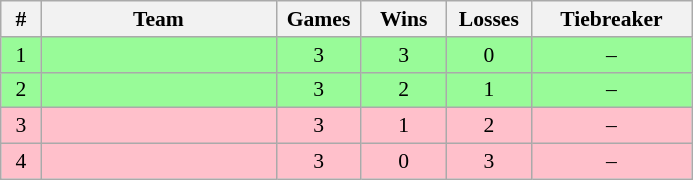<table class=wikitable style="text-align:center; font-size:90%">
<tr>
<th width=20>#</th>
<th width=150>Team</th>
<th width=50>Games</th>
<th width=50>Wins</th>
<th width=50>Losses</th>
<th width=100>Tiebreaker</th>
</tr>
<tr style="background:#98fb98;">
<td>1</td>
<td align=left></td>
<td>3</td>
<td>3</td>
<td>0</td>
<td>–</td>
</tr>
<tr style="background:#98fb98;">
<td>2</td>
<td align=left></td>
<td>3</td>
<td>2</td>
<td>1</td>
<td>–</td>
</tr>
<tr style="background:pink;">
<td>3</td>
<td align=left></td>
<td>3</td>
<td>1</td>
<td>2</td>
<td>–</td>
</tr>
<tr style="background:pink;">
<td>4</td>
<td align=left></td>
<td>3</td>
<td>0</td>
<td>3</td>
<td>–</td>
</tr>
</table>
